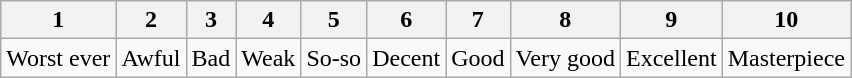<table class="wikitable">
<tr>
<th>1</th>
<th>2</th>
<th>3</th>
<th>4</th>
<th>5</th>
<th>6</th>
<th>7</th>
<th>8</th>
<th>9</th>
<th>10</th>
</tr>
<tr>
<td>Worst ever</td>
<td>Awful</td>
<td>Bad</td>
<td>Weak</td>
<td>So-so</td>
<td>Decent</td>
<td>Good</td>
<td>Very good</td>
<td>Excellent</td>
<td>Masterpiece</td>
</tr>
</table>
